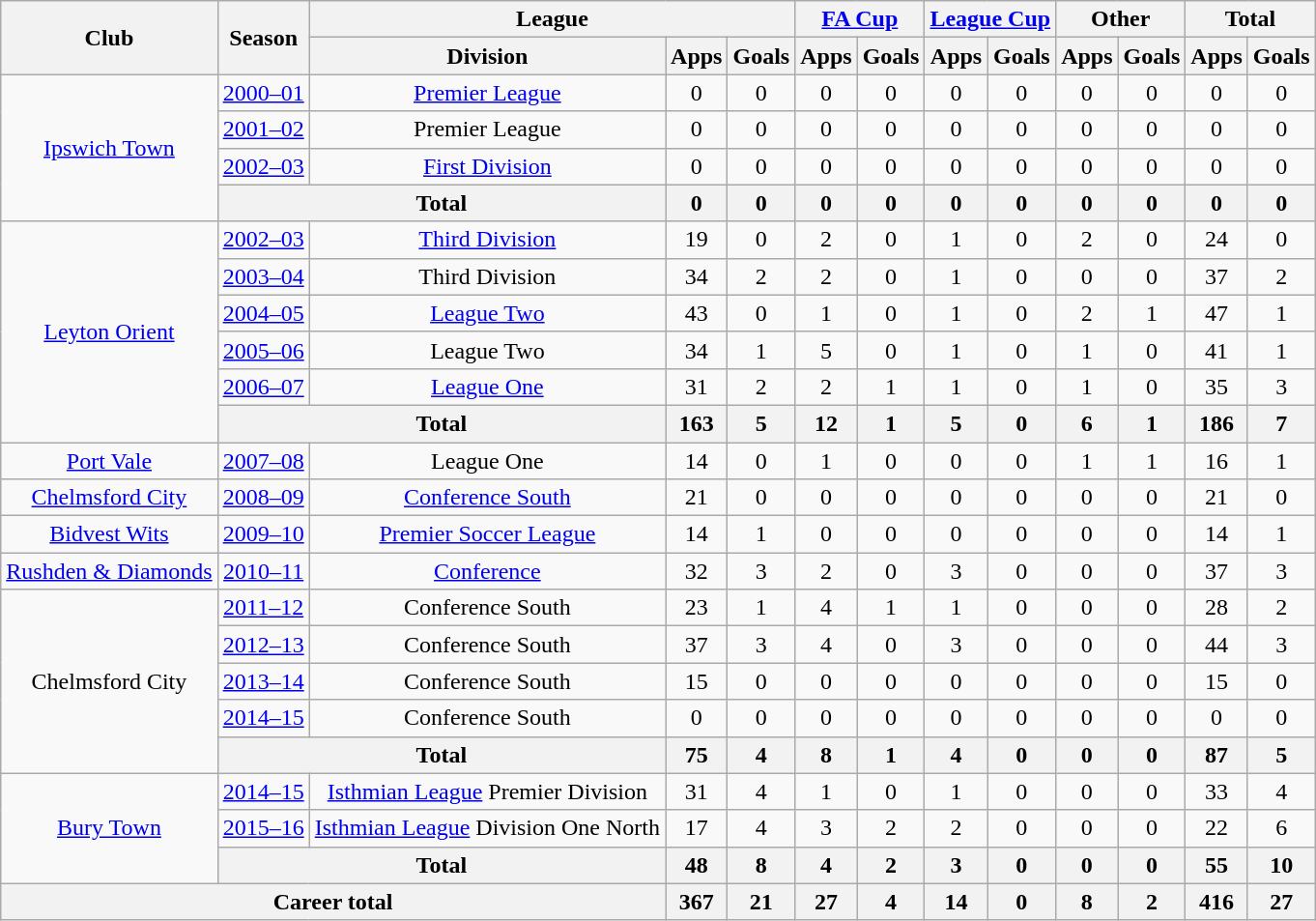<table class="wikitable" style="text-align:center">
<tr>
<th rowspan="2">Club</th>
<th rowspan="2">Season</th>
<th colspan="3">League</th>
<th colspan="2"><a href='#'>FA Cup</a></th>
<th colspan="2"><a href='#'>League Cup</a></th>
<th colspan="2">Other</th>
<th colspan="2">Total</th>
</tr>
<tr>
<th>Division</th>
<th>Apps</th>
<th>Goals</th>
<th>Apps</th>
<th>Goals</th>
<th>Apps</th>
<th>Goals</th>
<th>Apps</th>
<th>Goals</th>
<th>Apps</th>
<th>Goals</th>
</tr>
<tr>
<td rowspan="4"><a href='#'>Ipswich Town</a></td>
<td><a href='#'>2000–01</a></td>
<td><a href='#'>Premier League</a></td>
<td>0</td>
<td>0</td>
<td>0</td>
<td>0</td>
<td>0</td>
<td>0</td>
<td>0</td>
<td>0</td>
<td>0</td>
<td>0</td>
</tr>
<tr>
<td><a href='#'>2001–02</a></td>
<td>Premier League</td>
<td>0</td>
<td>0</td>
<td>0</td>
<td>0</td>
<td>0</td>
<td>0</td>
<td>0</td>
<td>0</td>
<td>0</td>
<td>0</td>
</tr>
<tr>
<td><a href='#'>2002–03</a></td>
<td><a href='#'>First Division</a></td>
<td>0</td>
<td>0</td>
<td>0</td>
<td>0</td>
<td>0</td>
<td>0</td>
<td>0</td>
<td>0</td>
<td>0</td>
<td>0</td>
</tr>
<tr>
<th colspan="2">Total</th>
<th>0</th>
<th>0</th>
<th>0</th>
<th>0</th>
<th>0</th>
<th>0</th>
<th>0</th>
<th>0</th>
<th>0</th>
<th>0</th>
</tr>
<tr>
<td rowspan="6"><a href='#'>Leyton Orient</a></td>
<td><a href='#'>2002–03</a></td>
<td><a href='#'>Third Division</a></td>
<td>19</td>
<td>0</td>
<td>2</td>
<td>0</td>
<td>1</td>
<td>0</td>
<td>2</td>
<td>0</td>
<td>24</td>
<td>0</td>
</tr>
<tr>
<td><a href='#'>2003–04</a></td>
<td>Third Division</td>
<td>34</td>
<td>2</td>
<td>2</td>
<td>0</td>
<td>1</td>
<td>0</td>
<td>0</td>
<td>0</td>
<td>37</td>
<td>2</td>
</tr>
<tr>
<td><a href='#'>2004–05</a></td>
<td><a href='#'>League Two</a></td>
<td>43</td>
<td>0</td>
<td>1</td>
<td>0</td>
<td>1</td>
<td>0</td>
<td>2</td>
<td>1</td>
<td>47</td>
<td>1</td>
</tr>
<tr>
<td><a href='#'>2005–06</a></td>
<td>League Two</td>
<td>34</td>
<td>1</td>
<td>5</td>
<td>0</td>
<td>1</td>
<td>0</td>
<td>1</td>
<td>0</td>
<td>41</td>
<td>1</td>
</tr>
<tr>
<td><a href='#'>2006–07</a></td>
<td><a href='#'>League One</a></td>
<td>31</td>
<td>2</td>
<td>2</td>
<td>1</td>
<td>1</td>
<td>0</td>
<td>1</td>
<td>0</td>
<td>35</td>
<td>3</td>
</tr>
<tr>
<th colspan="2">Total</th>
<th>163</th>
<th>5</th>
<th>12</th>
<th>1</th>
<th>5</th>
<th>0</th>
<th>6</th>
<th>1</th>
<th>186</th>
<th>7</th>
</tr>
<tr>
<td><a href='#'>Port Vale</a></td>
<td><a href='#'>2007–08</a></td>
<td>League One</td>
<td>14</td>
<td>0</td>
<td>1</td>
<td>0</td>
<td>0</td>
<td>0</td>
<td>1</td>
<td>1</td>
<td>16</td>
<td>1</td>
</tr>
<tr>
<td><a href='#'>Chelmsford City</a></td>
<td><a href='#'>2008–09</a></td>
<td><a href='#'>Conference South</a></td>
<td>21</td>
<td>0</td>
<td>0</td>
<td>0</td>
<td>0</td>
<td>0</td>
<td>0</td>
<td>0</td>
<td>21</td>
<td>0</td>
</tr>
<tr>
<td><a href='#'>Bidvest Wits</a></td>
<td><a href='#'>2009–10</a></td>
<td><a href='#'>Premier Soccer League</a></td>
<td>14</td>
<td>1</td>
<td>0</td>
<td>0</td>
<td>0</td>
<td>0</td>
<td>0</td>
<td>0</td>
<td>14</td>
<td>1</td>
</tr>
<tr>
<td><a href='#'>Rushden & Diamonds</a></td>
<td><a href='#'>2010–11</a></td>
<td><a href='#'>Conference</a></td>
<td>32</td>
<td>3</td>
<td>2</td>
<td>0</td>
<td>3</td>
<td>0</td>
<td>0</td>
<td>0</td>
<td>37</td>
<td>3</td>
</tr>
<tr>
<td rowspan="5">Chelmsford City</td>
<td><a href='#'>2011–12</a></td>
<td>Conference South</td>
<td>23</td>
<td>1</td>
<td>4</td>
<td>1</td>
<td>1</td>
<td>0</td>
<td>0</td>
<td>0</td>
<td>28</td>
<td>2</td>
</tr>
<tr>
<td><a href='#'>2012–13</a></td>
<td>Conference South</td>
<td>37</td>
<td>3</td>
<td>4</td>
<td>0</td>
<td>3</td>
<td>0</td>
<td>0</td>
<td>0</td>
<td>44</td>
<td>3</td>
</tr>
<tr>
<td><a href='#'>2013–14</a></td>
<td>Conference South</td>
<td>15</td>
<td>0</td>
<td>0</td>
<td>0</td>
<td>0</td>
<td>0</td>
<td>0</td>
<td>0</td>
<td>15</td>
<td>0</td>
</tr>
<tr>
<td><a href='#'>2014–15</a></td>
<td>Conference South</td>
<td>0</td>
<td>0</td>
<td>0</td>
<td>0</td>
<td>0</td>
<td>0</td>
<td>0</td>
<td>0</td>
<td>0</td>
<td>0</td>
</tr>
<tr>
<th colspan="2">Total</th>
<th>75</th>
<th>4</th>
<th>8</th>
<th>1</th>
<th>4</th>
<th>0</th>
<th>0</th>
<th>0</th>
<th>87</th>
<th>5</th>
</tr>
<tr>
<td rowspan="3"><a href='#'>Bury Town</a></td>
<td><a href='#'>2014–15</a></td>
<td><a href='#'>Isthmian League</a> Premier Division</td>
<td>31</td>
<td>4</td>
<td>1</td>
<td>0</td>
<td>1</td>
<td>0</td>
<td>0</td>
<td>0</td>
<td>33</td>
<td>4</td>
</tr>
<tr>
<td><a href='#'>2015–16</a></td>
<td><a href='#'>Isthmian League</a> Division One North</td>
<td>17</td>
<td>4</td>
<td>3</td>
<td>2</td>
<td>2</td>
<td>0</td>
<td>0</td>
<td>0</td>
<td>22</td>
<td>6</td>
</tr>
<tr>
<th colspan="2">Total</th>
<th>48</th>
<th>8</th>
<th>4</th>
<th>2</th>
<th>3</th>
<th>0</th>
<th>0</th>
<th>0</th>
<th>55</th>
<th>10</th>
</tr>
<tr>
<th colspan="3">Career total</th>
<th>367</th>
<th>21</th>
<th>27</th>
<th>4</th>
<th>14</th>
<th>0</th>
<th>8</th>
<th>2</th>
<th>416</th>
<th>27</th>
</tr>
</table>
